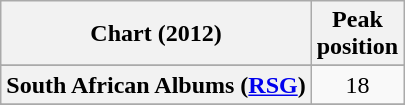<table class="wikitable sortable plainrowheaders" style="text-align:center">
<tr>
<th scope="col">Chart (2012)</th>
<th scope="col">Peak<br> position</th>
</tr>
<tr>
</tr>
<tr>
</tr>
<tr>
</tr>
<tr>
</tr>
<tr>
</tr>
<tr>
</tr>
<tr>
</tr>
<tr>
</tr>
<tr>
<th scope="row">South African Albums (<a href='#'>RSG</a>)</th>
<td>18</td>
</tr>
<tr>
</tr>
<tr>
</tr>
<tr>
</tr>
</table>
